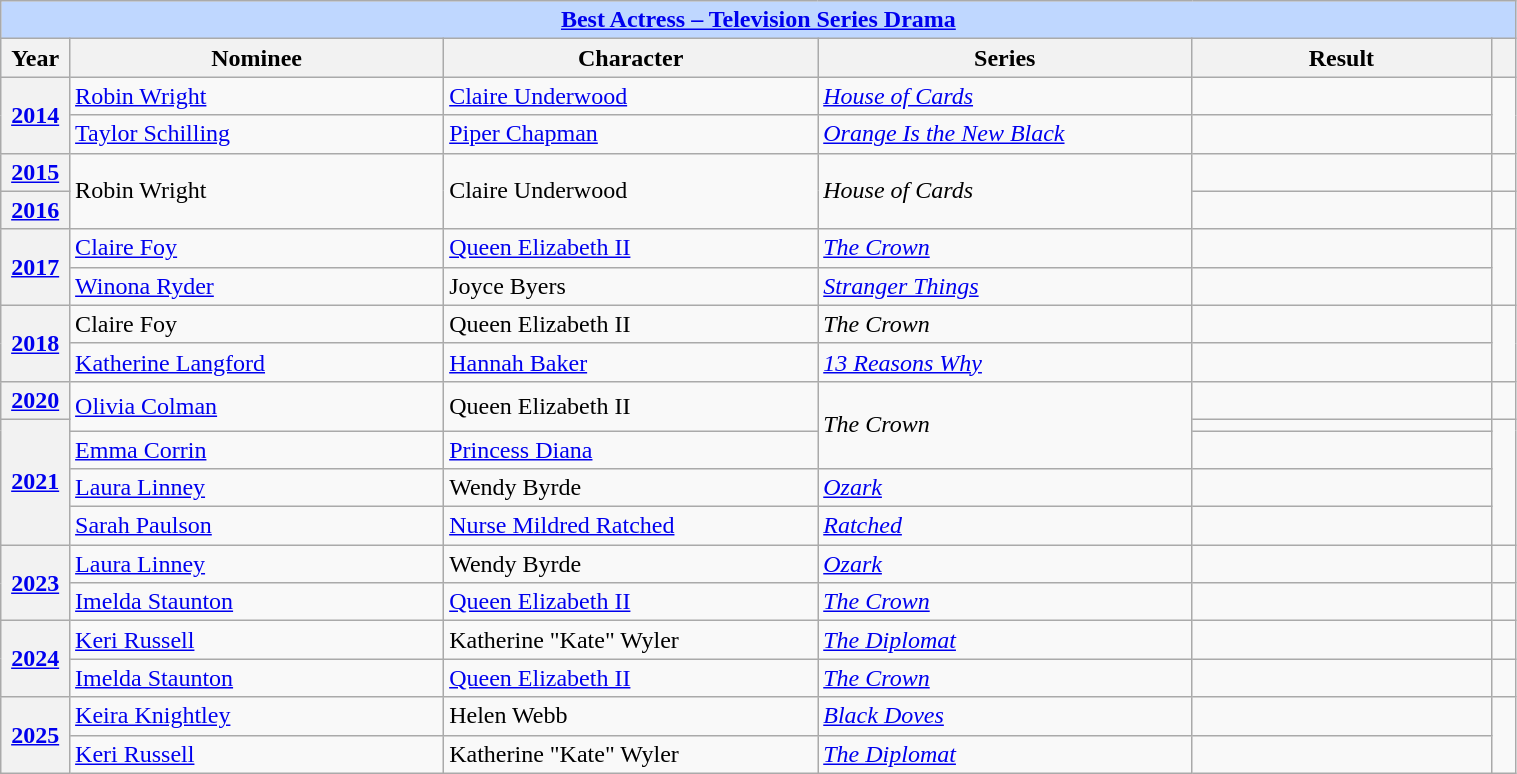<table class="wikitable plainrowheaders" style="width:80%;">
<tr style="background:#bfd7ff;">
<td colspan="6" style="text-align:center;"><strong><a href='#'>Best Actress – Television Series Drama</a></strong></td>
</tr>
<tr style="background:#ebf5ff;">
<th style="width:1%;">Year</th>
<th style="width:15%;">Nominee</th>
<th style="width:15%;">Character</th>
<th style="width:15%;">Series</th>
<th style="width:12%;">Result</th>
<th style="width:1%;"></th>
</tr>
<tr>
<th scope=row rowspan="2" style="text-align:center;"><a href='#'>2014</a></th>
<td><a href='#'>Robin Wright</a></td>
<td><a href='#'>Claire Underwood</a></td>
<td><em><a href='#'>House of Cards</a></em></td>
<td></td>
<td rowspan="2" style="text-align:center;"></td>
</tr>
<tr>
<td><a href='#'>Taylor Schilling</a></td>
<td><a href='#'>Piper Chapman</a></td>
<td><em><a href='#'>Orange Is the New Black</a></em></td>
<td></td>
</tr>
<tr>
<th scope=row style="text-align:center;"><a href='#'>2015</a></th>
<td rowspan="2">Robin Wright</td>
<td rowspan="2">Claire Underwood</td>
<td rowspan="2"><em>House of Cards</em></td>
<td></td>
<td style="text-align:center;"></td>
</tr>
<tr>
<th scope=row style="text-align:center;"><a href='#'>2016</a></th>
<td></td>
<td style="text-align:center;"></td>
</tr>
<tr>
<th scope=row rowspan="2" style="text-align:center;"><a href='#'>2017</a></th>
<td><a href='#'>Claire Foy</a></td>
<td><a href='#'>Queen Elizabeth II</a></td>
<td><em><a href='#'>The Crown</a></em></td>
<td></td>
<td rowspan="2" style="text-align:center;"></td>
</tr>
<tr>
<td><a href='#'>Winona Ryder</a></td>
<td>Joyce Byers</td>
<td><em><a href='#'>Stranger Things</a></em></td>
<td></td>
</tr>
<tr>
<th scope=row rowspan="2" style="text-align:center;"><a href='#'>2018</a></th>
<td>Claire Foy</td>
<td>Queen Elizabeth II</td>
<td><em>The Crown</em></td>
<td></td>
<td rowspan="2" style="text-align:center;"></td>
</tr>
<tr>
<td><a href='#'>Katherine Langford</a></td>
<td><a href='#'>Hannah Baker</a></td>
<td><em><a href='#'>13 Reasons Why</a></em></td>
<td></td>
</tr>
<tr>
<th scope=row style="text-align:center;"><a href='#'>2020</a></th>
<td rowspan="2"><a href='#'>Olivia Colman</a></td>
<td rowspan="2">Queen Elizabeth II</td>
<td rowspan="3"><em>The Crown</em></td>
<td></td>
<td style="text-align:center;"></td>
</tr>
<tr>
<th scope="row" rowspan="4" style="text-align:center;"><a href='#'>2021</a></th>
<td></td>
<td rowspan="4" style="text-align:center;"></td>
</tr>
<tr>
<td><a href='#'>Emma Corrin</a></td>
<td><a href='#'>Princess Diana</a></td>
<td></td>
</tr>
<tr>
<td><a href='#'>Laura Linney</a></td>
<td>Wendy Byrde</td>
<td><em><a href='#'>Ozark</a></em></td>
<td></td>
</tr>
<tr>
<td><a href='#'>Sarah Paulson</a></td>
<td><a href='#'>Nurse Mildred Ratched</a></td>
<td><em><a href='#'>Ratched</a></em></td>
<td></td>
</tr>
<tr>
<th scope=row rowspan="2" style="text-align:center;"><a href='#'>2023</a></th>
<td><a href='#'>Laura Linney</a></td>
<td>Wendy Byrde</td>
<td><em><a href='#'>Ozark</a></em></td>
<td></td>
<td></td>
</tr>
<tr>
<td><a href='#'>Imelda Staunton</a></td>
<td><a href='#'>Queen Elizabeth II</a></td>
<td><em><a href='#'>The Crown</a></em></td>
<td></td>
<td></td>
</tr>
<tr>
<th scope=row rowspan="2" style="text-align:center;"><a href='#'>2024</a></th>
<td><a href='#'>Keri Russell</a></td>
<td>Katherine "Kate" Wyler</td>
<td><em><a href='#'>The Diplomat</a></em></td>
<td></td>
<td></td>
</tr>
<tr>
<td><a href='#'>Imelda Staunton</a></td>
<td><a href='#'>Queen Elizabeth II</a></td>
<td><em><a href='#'>The Crown</a></em></td>
<td></td>
<td></td>
</tr>
<tr>
<th scope=row rowspan=2 style="text-align:center;"><a href='#'>2025</a></th>
<td><a href='#'>Keira Knightley</a></td>
<td>Helen Webb</td>
<td><em><a href='#'>Black Doves</a></em></td>
<td></td>
<td rowspan=2></td>
</tr>
<tr>
<td><a href='#'>Keri Russell</a></td>
<td>Katherine "Kate" Wyler</td>
<td><em><a href='#'>The Diplomat</a></em></td>
<td></td>
</tr>
</table>
